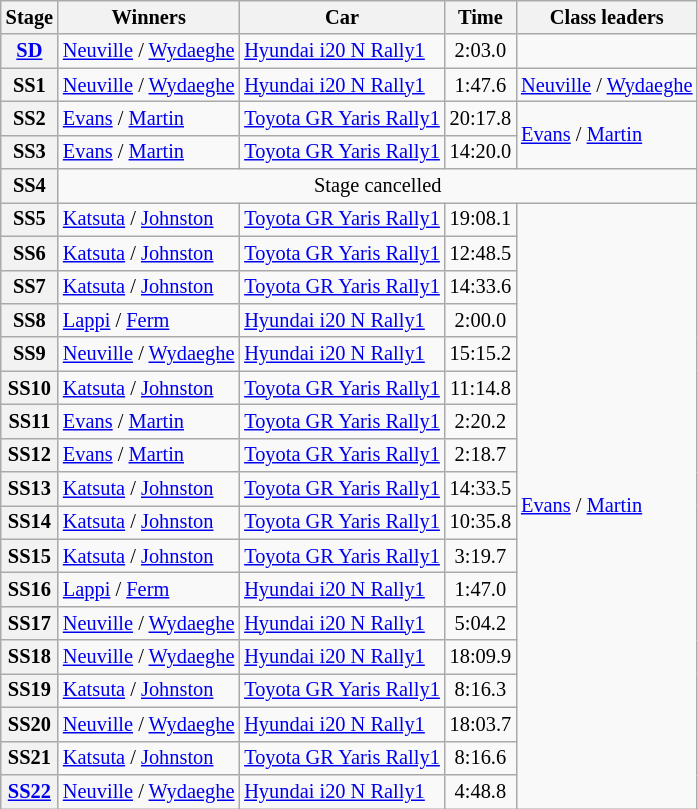<table class="wikitable" style="font-size:85%">
<tr>
<th>Stage</th>
<th>Winners</th>
<th>Car</th>
<th>Time</th>
<th>Class leaders</th>
</tr>
<tr>
<th><a href='#'>SD</a></th>
<td><a href='#'>Neuville</a> / <a href='#'>Wydaeghe</a></td>
<td><a href='#'>Hyundai i20 N Rally1</a></td>
<td align="center">2:03.0</td>
<td></td>
</tr>
<tr>
<th>SS1</th>
<td><a href='#'>Neuville</a> / <a href='#'>Wydaeghe</a></td>
<td><a href='#'>Hyundai i20 N Rally1</a></td>
<td align="center">1:47.6</td>
<td><a href='#'>Neuville</a> / <a href='#'>Wydaeghe</a></td>
</tr>
<tr>
<th>SS2</th>
<td><a href='#'>Evans</a> / <a href='#'>Martin</a></td>
<td><a href='#'>Toyota GR Yaris Rally1</a></td>
<td align="center">20:17.8</td>
<td rowspan="2"><a href='#'>Evans</a> / <a href='#'>Martin</a></td>
</tr>
<tr>
<th>SS3</th>
<td><a href='#'>Evans</a> / <a href='#'>Martin</a></td>
<td><a href='#'>Toyota GR Yaris Rally1</a></td>
<td align="center">14:20.0</td>
</tr>
<tr>
<th>SS4</th>
<td align="center" colspan="4">Stage cancelled</td>
</tr>
<tr>
<th>SS5</th>
<td><a href='#'>Katsuta</a> / <a href='#'>Johnston</a></td>
<td><a href='#'>Toyota GR Yaris Rally1</a></td>
<td align="center">19:08.1</td>
<td rowspan="18"><a href='#'>Evans</a> / <a href='#'>Martin</a></td>
</tr>
<tr>
<th>SS6</th>
<td><a href='#'>Katsuta</a> / <a href='#'>Johnston</a></td>
<td><a href='#'>Toyota GR Yaris Rally1</a></td>
<td align="center">12:48.5</td>
</tr>
<tr>
<th>SS7</th>
<td><a href='#'>Katsuta</a> / <a href='#'>Johnston</a></td>
<td><a href='#'>Toyota GR Yaris Rally1</a></td>
<td align="center">14:33.6</td>
</tr>
<tr>
<th>SS8</th>
<td><a href='#'>Lappi</a> / <a href='#'>Ferm</a></td>
<td><a href='#'>Hyundai i20 N Rally1</a></td>
<td align="center">2:00.0</td>
</tr>
<tr>
<th>SS9</th>
<td><a href='#'>Neuville</a> / <a href='#'>Wydaeghe</a></td>
<td><a href='#'>Hyundai i20 N Rally1</a></td>
<td align="center">15:15.2</td>
</tr>
<tr>
<th>SS10</th>
<td><a href='#'>Katsuta</a> / <a href='#'>Johnston</a></td>
<td><a href='#'>Toyota GR Yaris Rally1</a></td>
<td align="center">11:14.8</td>
</tr>
<tr>
<th>SS11</th>
<td><a href='#'>Evans</a> / <a href='#'>Martin</a></td>
<td><a href='#'>Toyota GR Yaris Rally1</a></td>
<td align="center">2:20.2</td>
</tr>
<tr>
<th>SS12</th>
<td><a href='#'>Evans</a> / <a href='#'>Martin</a></td>
<td><a href='#'>Toyota GR Yaris Rally1</a></td>
<td align="center">2:18.7</td>
</tr>
<tr>
<th>SS13</th>
<td><a href='#'>Katsuta</a> / <a href='#'>Johnston</a></td>
<td><a href='#'>Toyota GR Yaris Rally1</a></td>
<td align="center">14:33.5</td>
</tr>
<tr>
<th>SS14</th>
<td><a href='#'>Katsuta</a> / <a href='#'>Johnston</a></td>
<td><a href='#'>Toyota GR Yaris Rally1</a></td>
<td align="center">10:35.8</td>
</tr>
<tr>
<th>SS15</th>
<td><a href='#'>Katsuta</a> / <a href='#'>Johnston</a></td>
<td><a href='#'>Toyota GR Yaris Rally1</a></td>
<td align="center">3:19.7</td>
</tr>
<tr>
<th>SS16</th>
<td><a href='#'>Lappi</a> / <a href='#'>Ferm</a></td>
<td><a href='#'>Hyundai i20 N Rally1</a></td>
<td align="center">1:47.0</td>
</tr>
<tr>
<th>SS17</th>
<td><a href='#'>Neuville</a> / <a href='#'>Wydaeghe</a></td>
<td><a href='#'>Hyundai i20 N Rally1</a></td>
<td align="center">5:04.2</td>
</tr>
<tr>
<th>SS18</th>
<td><a href='#'>Neuville</a> / <a href='#'>Wydaeghe</a></td>
<td><a href='#'>Hyundai i20 N Rally1</a></td>
<td align="center">18:09.9</td>
</tr>
<tr>
<th>SS19</th>
<td><a href='#'>Katsuta</a> / <a href='#'>Johnston</a></td>
<td><a href='#'>Toyota GR Yaris Rally1</a></td>
<td align="center">8:16.3</td>
</tr>
<tr>
<th>SS20</th>
<td><a href='#'>Neuville</a> / <a href='#'>Wydaeghe</a></td>
<td><a href='#'>Hyundai i20 N Rally1</a></td>
<td align="center">18:03.7</td>
</tr>
<tr>
<th>SS21</th>
<td><a href='#'>Katsuta</a> / <a href='#'>Johnston</a></td>
<td><a href='#'>Toyota GR Yaris Rally1</a></td>
<td align="center">8:16.6</td>
</tr>
<tr>
<th><a href='#'>SS22</a></th>
<td><a href='#'>Neuville</a> / <a href='#'>Wydaeghe</a></td>
<td><a href='#'>Hyundai i20 N Rally1</a></td>
<td align="center">4:48.8</td>
</tr>
</table>
